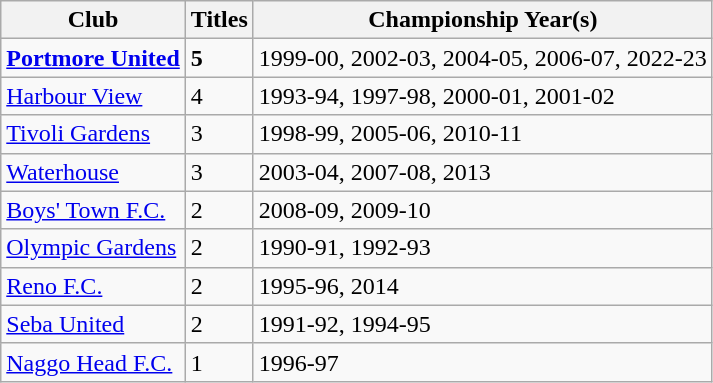<table class="wikitable">
<tr>
<th>Club</th>
<th>Titles</th>
<th>Championship Year(s)</th>
</tr>
<tr>
<td><strong><a href='#'>Portmore United</a></strong></td>
<td><strong>5</strong></td>
<td>1999-00, 2002-03, 2004-05, 2006-07, 2022-23</td>
</tr>
<tr>
<td><a href='#'>Harbour View</a></td>
<td>4</td>
<td>1993-94, 1997-98, 2000-01, 2001-02</td>
</tr>
<tr>
<td><a href='#'>Tivoli Gardens</a></td>
<td>3</td>
<td>1998-99, 2005-06, 2010-11</td>
</tr>
<tr>
<td><a href='#'>Waterhouse</a></td>
<td>3</td>
<td>2003-04, 2007-08, 2013</td>
</tr>
<tr>
<td><a href='#'>Boys' Town F.C.</a></td>
<td>2</td>
<td>2008-09, 2009-10</td>
</tr>
<tr>
<td><a href='#'>Olympic Gardens</a></td>
<td>2</td>
<td>1990-91, 1992-93</td>
</tr>
<tr>
<td><a href='#'>Reno F.C.</a></td>
<td>2</td>
<td>1995-96, 2014</td>
</tr>
<tr>
<td><a href='#'>Seba United</a></td>
<td>2</td>
<td>1991-92, 1994-95</td>
</tr>
<tr>
<td><a href='#'>Naggo Head F.C.</a></td>
<td>1</td>
<td>1996-97</td>
</tr>
</table>
